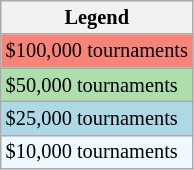<table class="wikitable" style="font-size:85%">
<tr>
<th>Legend</th>
</tr>
<tr style="background:#f88379;">
<td>$100,000 tournaments</td>
</tr>
<tr style="background:#addfad;">
<td>$50,000 tournaments</td>
</tr>
<tr style="background:lightblue;">
<td>$25,000 tournaments</td>
</tr>
<tr style="background:#f0f8ff;">
<td>$10,000 tournaments</td>
</tr>
</table>
